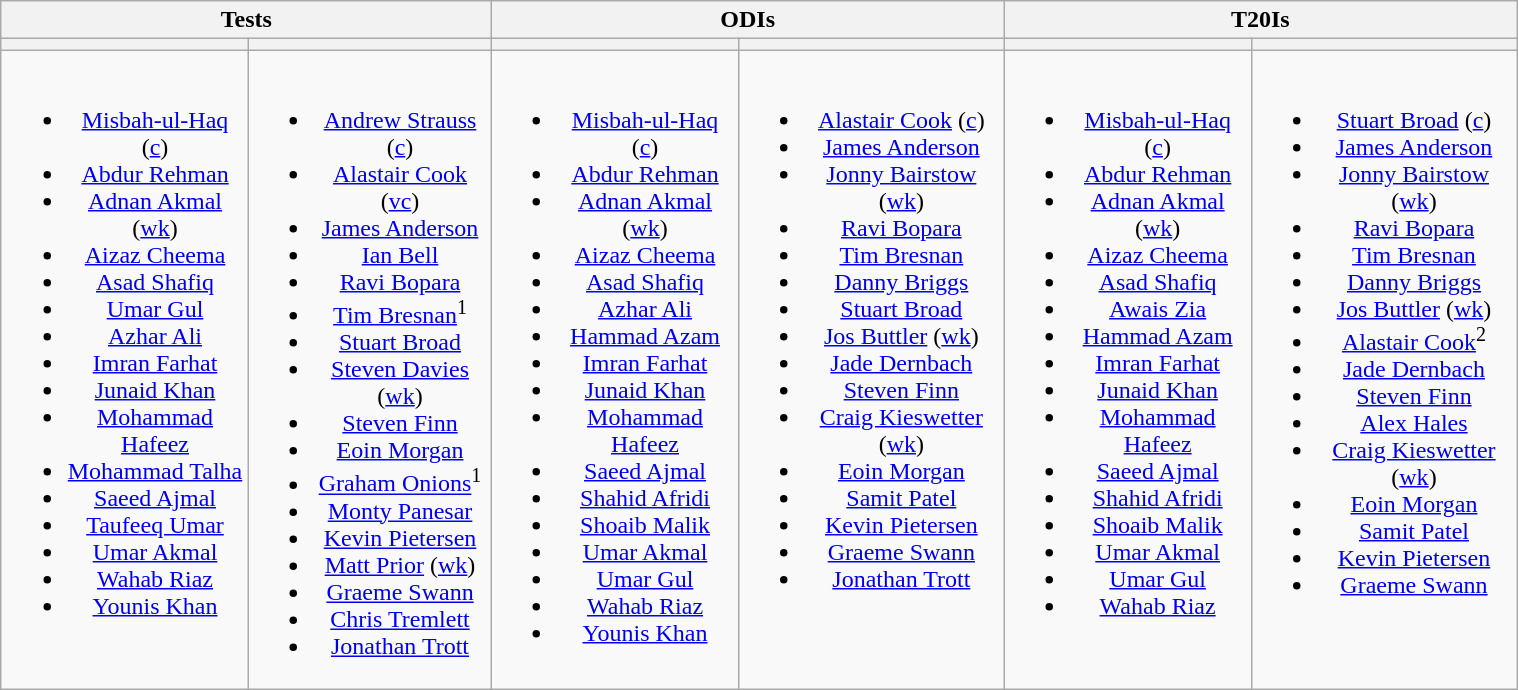<table class="wikitable" style="text-align:center; width:80%; margin:auto">
<tr>
<th colspan=2>Tests</th>
<th colspan=2>ODIs</th>
<th colspan=2>T20Is</th>
</tr>
<tr>
<th></th>
<th></th>
<th></th>
<th></th>
<th></th>
<th></th>
</tr>
<tr style="vertical-align:top">
<td><br><ul><li><a href='#'>Misbah-ul-Haq</a> (<a href='#'>c</a>)</li><li><a href='#'>Abdur Rehman</a></li><li><a href='#'>Adnan Akmal</a> (<a href='#'>wk</a>)</li><li><a href='#'>Aizaz Cheema</a></li><li><a href='#'>Asad Shafiq</a></li><li><a href='#'>Umar Gul</a></li><li><a href='#'>Azhar Ali</a></li><li><a href='#'>Imran Farhat</a></li><li><a href='#'>Junaid Khan</a></li><li><a href='#'>Mohammad Hafeez</a></li><li><a href='#'>Mohammad Talha</a></li><li><a href='#'>Saeed Ajmal</a></li><li><a href='#'>Taufeeq Umar</a></li><li><a href='#'>Umar Akmal</a></li><li><a href='#'>Wahab Riaz</a></li><li><a href='#'>Younis Khan</a></li></ul></td>
<td><br><ul><li><a href='#'>Andrew Strauss</a> (<a href='#'>c</a>)</li><li><a href='#'>Alastair Cook</a> (<a href='#'>vc</a>)</li><li><a href='#'>James Anderson</a></li><li><a href='#'>Ian Bell</a></li><li><a href='#'>Ravi Bopara</a></li><li><a href='#'>Tim Bresnan</a><sup>1</sup></li><li><a href='#'>Stuart Broad</a></li><li><a href='#'>Steven Davies</a> (<a href='#'>wk</a>)</li><li><a href='#'>Steven Finn</a></li><li><a href='#'>Eoin Morgan</a></li><li><a href='#'>Graham Onions</a><sup>1</sup></li><li><a href='#'>Monty Panesar</a></li><li><a href='#'>Kevin Pietersen</a></li><li><a href='#'>Matt Prior</a> (<a href='#'>wk</a>)</li><li><a href='#'>Graeme Swann</a></li><li><a href='#'>Chris Tremlett</a></li><li><a href='#'>Jonathan Trott</a></li></ul></td>
<td><br><ul><li><a href='#'>Misbah-ul-Haq</a> (<a href='#'>c</a>)</li><li><a href='#'>Abdur Rehman</a></li><li><a href='#'>Adnan Akmal</a> (<a href='#'>wk</a>)</li><li><a href='#'>Aizaz Cheema</a></li><li><a href='#'>Asad Shafiq</a></li><li><a href='#'>Azhar Ali</a></li><li><a href='#'>Hammad Azam</a></li><li><a href='#'>Imran Farhat</a></li><li><a href='#'>Junaid Khan</a></li><li><a href='#'>Mohammad Hafeez</a></li><li><a href='#'>Saeed Ajmal</a></li><li><a href='#'>Shahid Afridi</a></li><li><a href='#'>Shoaib Malik</a></li><li><a href='#'>Umar Akmal</a></li><li><a href='#'>Umar Gul</a></li><li><a href='#'>Wahab Riaz</a></li><li><a href='#'>Younis Khan</a></li></ul></td>
<td><br><ul><li><a href='#'>Alastair Cook</a> (<a href='#'>c</a>)</li><li><a href='#'>James Anderson</a></li><li><a href='#'>Jonny Bairstow</a> (<a href='#'>wk</a>)</li><li><a href='#'>Ravi Bopara</a></li><li><a href='#'>Tim Bresnan</a></li><li><a href='#'>Danny Briggs</a></li><li><a href='#'>Stuart Broad</a></li><li><a href='#'>Jos Buttler</a> (<a href='#'>wk</a>)</li><li><a href='#'>Jade Dernbach</a></li><li><a href='#'>Steven Finn</a></li><li><a href='#'>Craig Kieswetter</a> (<a href='#'>wk</a>)</li><li><a href='#'>Eoin Morgan</a></li><li><a href='#'>Samit Patel</a></li><li><a href='#'>Kevin Pietersen</a></li><li><a href='#'>Graeme Swann</a></li><li><a href='#'>Jonathan Trott</a></li></ul></td>
<td><br><ul><li><a href='#'>Misbah-ul-Haq</a> (<a href='#'>c</a>)</li><li><a href='#'>Abdur Rehman</a></li><li><a href='#'>Adnan Akmal</a> (<a href='#'>wk</a>)</li><li><a href='#'>Aizaz Cheema</a></li><li><a href='#'>Asad Shafiq</a></li><li><a href='#'>Awais Zia</a></li><li><a href='#'>Hammad Azam</a></li><li><a href='#'>Imran Farhat</a></li><li><a href='#'>Junaid Khan</a></li><li><a href='#'>Mohammad Hafeez</a></li><li><a href='#'>Saeed Ajmal</a></li><li><a href='#'>Shahid Afridi</a></li><li><a href='#'>Shoaib Malik</a></li><li><a href='#'>Umar Akmal</a></li><li><a href='#'>Umar Gul</a></li><li><a href='#'>Wahab Riaz</a></li></ul></td>
<td><br><ul><li><a href='#'>Stuart Broad</a> (<a href='#'>c</a>)</li><li><a href='#'>James Anderson</a></li><li><a href='#'>Jonny Bairstow</a> (<a href='#'>wk</a>)</li><li><a href='#'>Ravi Bopara</a></li><li><a href='#'>Tim Bresnan</a></li><li><a href='#'>Danny Briggs</a></li><li><a href='#'>Jos Buttler</a> (<a href='#'>wk</a>)</li><li><a href='#'>Alastair Cook</a><sup>2</sup></li><li><a href='#'>Jade Dernbach</a></li><li><a href='#'>Steven Finn</a></li><li><a href='#'>Alex Hales</a></li><li><a href='#'>Craig Kieswetter</a> (<a href='#'>wk</a>)</li><li><a href='#'>Eoin Morgan</a></li><li><a href='#'>Samit Patel</a></li><li><a href='#'>Kevin Pietersen</a></li><li><a href='#'>Graeme Swann</a></li></ul></td>
</tr>
</table>
